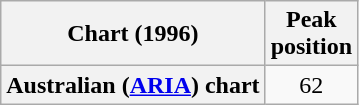<table class="wikitable sortable plainrowheaders" style="text-align:center">
<tr>
<th scope="col">Chart (1996)</th>
<th scope="col">Peak<br>position</th>
</tr>
<tr>
<th scope="row">Australian (<a href='#'>ARIA</a>) chart</th>
<td>62</td>
</tr>
</table>
